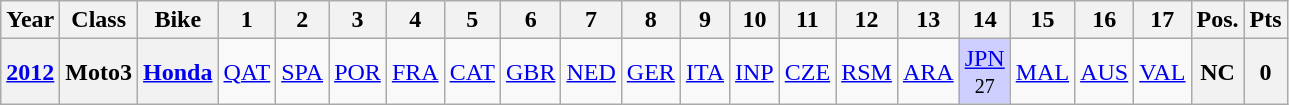<table class="wikitable" style="text-align:center">
<tr>
<th>Year</th>
<th>Class</th>
<th>Bike</th>
<th>1</th>
<th>2</th>
<th>3</th>
<th>4</th>
<th>5</th>
<th>6</th>
<th>7</th>
<th>8</th>
<th>9</th>
<th>10</th>
<th>11</th>
<th>12</th>
<th>13</th>
<th>14</th>
<th>15</th>
<th>16</th>
<th>17</th>
<th>Pos.</th>
<th>Pts</th>
</tr>
<tr>
<th><a href='#'>2012</a></th>
<th>Moto3</th>
<th><a href='#'>Honda</a></th>
<td><a href='#'>QAT</a></td>
<td><a href='#'>SPA</a></td>
<td><a href='#'>POR</a></td>
<td><a href='#'>FRA</a></td>
<td><a href='#'>CAT</a></td>
<td><a href='#'>GBR</a></td>
<td><a href='#'>NED</a></td>
<td><a href='#'>GER</a></td>
<td><a href='#'>ITA</a></td>
<td><a href='#'>INP</a></td>
<td><a href='#'>CZE</a></td>
<td><a href='#'>RSM</a></td>
<td><a href='#'>ARA</a></td>
<td style="background:#cfcfff;"><a href='#'>JPN</a><br><small>27</small></td>
<td><a href='#'>MAL</a></td>
<td><a href='#'>AUS</a></td>
<td><a href='#'>VAL</a></td>
<th>NC</th>
<th>0</th>
</tr>
</table>
